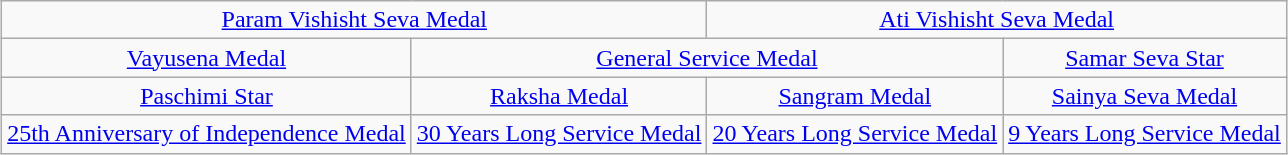<table class="wikitable" style="margin:1em auto; text-align:center;">
<tr>
<td colspan="2"><a href='#'>Param Vishisht Seva Medal</a></td>
<td colspan="2"><a href='#'>Ati Vishisht Seva Medal</a></td>
</tr>
<tr>
<td colspan= "1" style="text-align:center;"><a href='#'>Vayusena Medal</a></td>
<td colspan= "2" style="text-align:center;"><a href='#'>General Service Medal</a></td>
<td><a href='#'>Samar Seva Star</a></td>
</tr>
<tr>
<td><a href='#'>Paschimi Star</a></td>
<td><a href='#'>Raksha Medal</a></td>
<td><a href='#'>Sangram Medal</a></td>
<td><a href='#'>Sainya Seva Medal</a></td>
</tr>
<tr>
<td><a href='#'>25th Anniversary of Independence Medal</a></td>
<td><a href='#'>30 Years Long Service Medal</a></td>
<td><a href='#'>20 Years Long Service Medal</a></td>
<td><a href='#'>9 Years Long Service Medal</a></td>
</tr>
</table>
